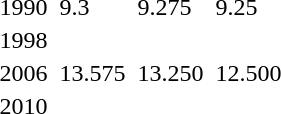<table>
<tr>
<td>1990</td>
<td></td>
<td>9.3</td>
<td></td>
<td>9.275</td>
<td></td>
<td>9.25</td>
</tr>
<tr>
<td>1998</td>
<td></td>
<td></td>
<td></td>
<td></td>
<td></td>
<td></td>
</tr>
<tr>
<td>2006</td>
<td></td>
<td>13.575</td>
<td></td>
<td>13.250</td>
<td></td>
<td>12.500</td>
</tr>
<tr>
<td>2010<br></td>
<td></td>
<td></td>
<td></td>
<td></td>
<td></td>
<td></td>
</tr>
</table>
